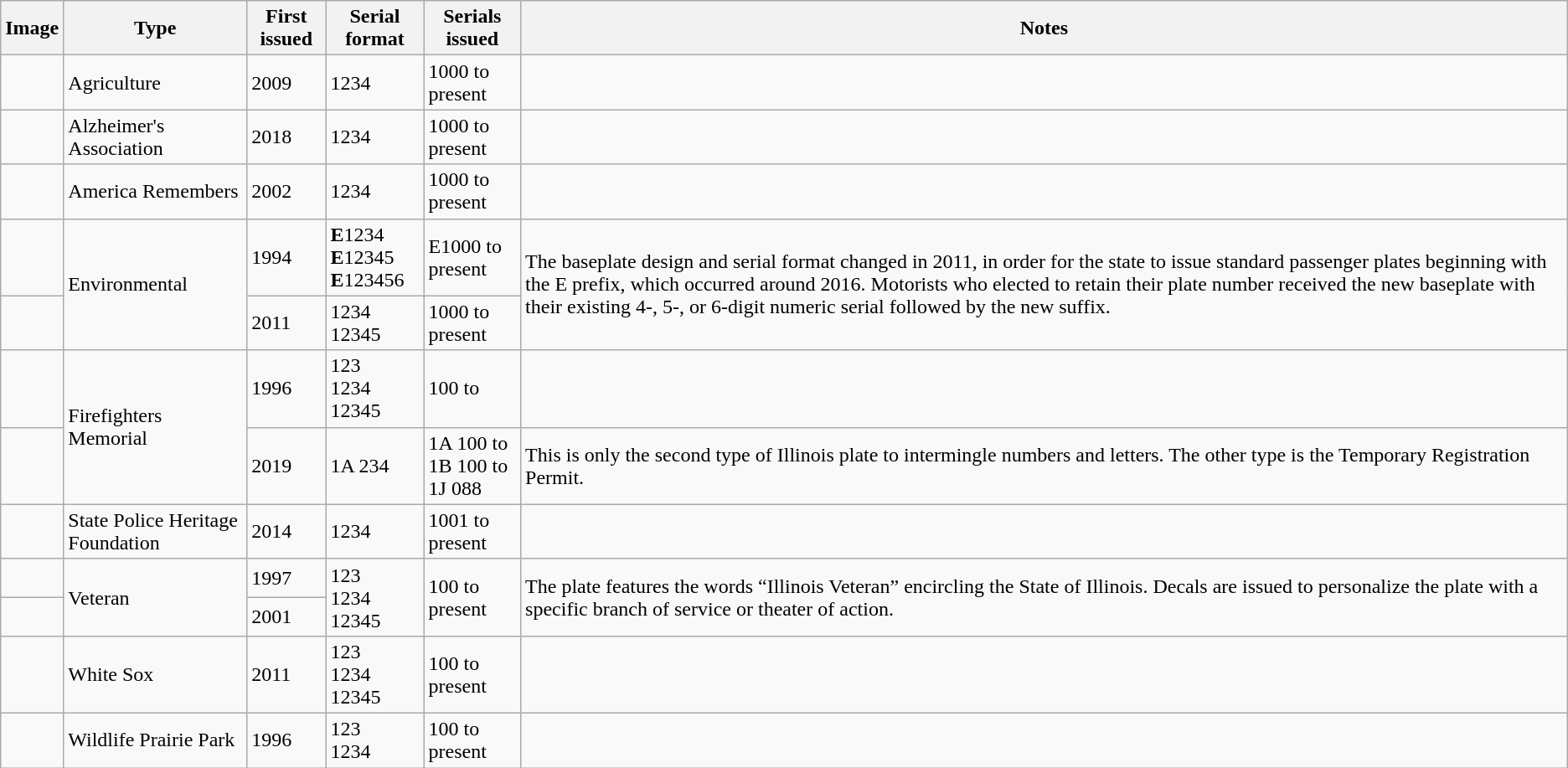<table class=wikitable>
<tr>
<th>Image</th>
<th>Type</th>
<th>First issued</th>
<th>Serial format</th>
<th>Serials issued</th>
<th>Notes</th>
</tr>
<tr>
<td></td>
<td>Agriculture</td>
<td>2009</td>
<td>1234 </td>
<td>1000  to present</td>
<td></td>
</tr>
<tr>
<td></td>
<td>Alzheimer's Association</td>
<td>2018</td>
<td>1234 </td>
<td>1000  to present</td>
<td></td>
</tr>
<tr>
<td></td>
<td>America Remembers</td>
<td>2002</td>
<td>1234 </td>
<td>1000  to present</td>
<td></td>
</tr>
<tr>
<td></td>
<td rowspan="2">Environmental</td>
<td>1994</td>
<td><strong>E</strong>1234<br><strong>E</strong>12345<br><strong>E</strong>123456</td>
<td>E1000 to present</td>
<td rowspan="2">The baseplate design and serial format changed in 2011, in order for the state to issue standard passenger plates beginning with the E prefix, which occurred around 2016. Motorists who elected to retain their plate number received the new baseplate with their existing 4-, 5-, or 6-digit numeric serial followed by the new  suffix.</td>
</tr>
<tr>
<td></td>
<td>2011</td>
<td>1234 <br>12345 <br></td>
<td>1000  to present</td>
</tr>
<tr>
<td></td>
<td rowspan=2>Firefighters Memorial</td>
<td>1996</td>
<td>123 <br>1234 <br>12345 </td>
<td>100  to </td>
<td></td>
</tr>
<tr>
<td></td>
<td>2019</td>
<td>1A 234</td>
<td>1A 100 to  <br>1B 100 to 1J 088 </td>
<td>This is only the second type of Illinois plate to intermingle numbers and letters. The other type is the Temporary Registration Permit.</td>
</tr>
<tr>
<td></td>
<td>State Police Heritage Foundation</td>
<td>2014</td>
<td>1234 </td>
<td>1001  to present</td>
<td></td>
</tr>
<tr>
<td></td>
<td rowspan=2>Veteran</td>
<td>1997</td>
<td rowspan=2>123 <br>1234 <br>12345 </td>
<td rowspan=2>100  to present</td>
<td rowspan=2>The plate features the words “Illinois Veteran” encircling the State of Illinois. Decals are issued to personalize the plate with a specific branch of service or theater of action.</td>
</tr>
<tr>
<td></td>
<td>2001</td>
</tr>
<tr>
<td></td>
<td>White Sox</td>
<td>2011</td>
<td>123 <br>1234 <br>12345 </td>
<td>100  to present</td>
<td></td>
</tr>
<tr>
<td></td>
<td>Wildlife Prairie Park</td>
<td>1996</td>
<td>123 <br>1234 </td>
<td>100  to present</td>
<td></td>
</tr>
</table>
